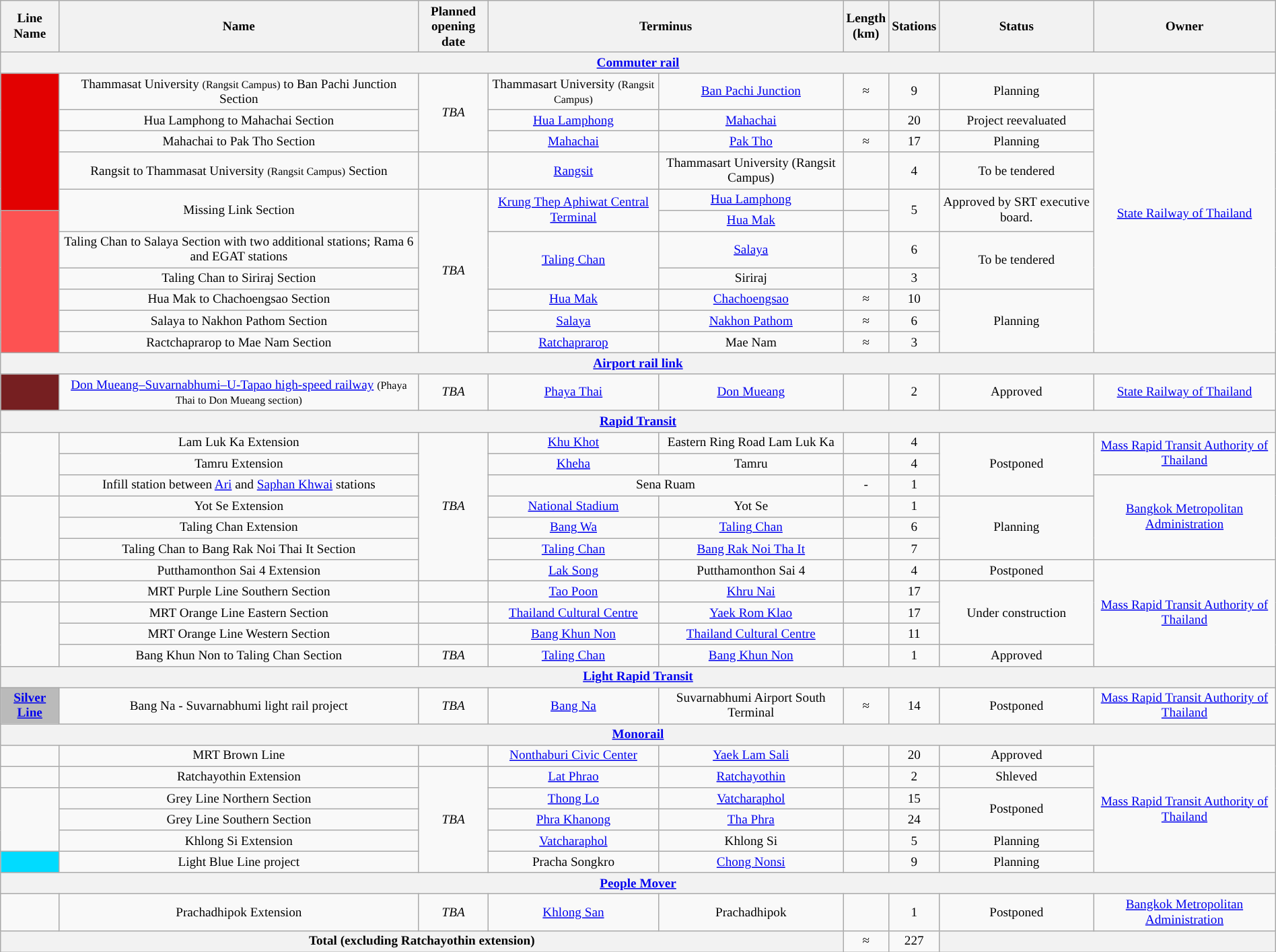<table class="wikitable" style="margin:auto;font-align:center;text-align:center;font-size:80%;">
<tr>
<th>Line Name</th>
<th>Name</th>
<th>Planned<br>opening date</th>
<th colspan="2">Terminus</th>
<th>Length<br>(km)</th>
<th>Stations</th>
<th>Status</th>
<th>Owner</th>
</tr>
<tr>
<th colspan="9"><strong><a href='#'>Commuter rail</a></strong></th>
</tr>
<tr>
<td rowspan="5" style="background:#E20101 "><strong><a href='#'></a></strong></td>
<td>Thammasat University <small>(Rangsit Campus)</small> to Ban Pachi Junction Section</td>
<td rowspan="3"><abbr><em>TBA</em></abbr></td>
<td>Thammasart University <small>(Rangsit Campus)</small></td>
<td><a href='#'>Ban Pachi Junction</a></td>
<td>≈</td>
<td>9</td>
<td>Planning</td>
<td rowspan="11"><a href='#'>State Railway of Thailand</a></td>
</tr>
<tr>
<td>Hua Lamphong to Mahachai Section</td>
<td><a href='#'>Hua Lamphong</a></td>
<td><a href='#'>Mahachai</a></td>
<td></td>
<td>20</td>
<td>Project reevaluated</td>
</tr>
<tr>
<td>Mahachai to Pak Tho Section</td>
<td><a href='#'>Mahachai</a></td>
<td><a href='#'>Pak Tho</a></td>
<td>≈</td>
<td>17</td>
<td>Planning</td>
</tr>
<tr>
<td>Rangsit to Thammasat University <small>(Rangsit Campus)</small> Section</td>
<td><em></em></td>
<td><a href='#'>Rangsit</a></td>
<td>Thammasart University (Rangsit Campus)</td>
<td></td>
<td>4</td>
<td>To be tendered</td>
</tr>
<tr>
<td rowspan="2">Missing Link Section</td>
<td rowspan="7"><abbr><em>TBA</em></abbr></td>
<td rowspan="2"><a href='#'>Krung Thep Aphiwat Central Terminal</a></td>
<td><a href='#'>Hua Lamphong</a></td>
<td></td>
<td rowspan="2">5</td>
<td rowspan="2">Approved by SRT executive board.</td>
</tr>
<tr>
<td rowspan="6" style="background:#FD5252"><strong><a href='#'></a></strong></td>
<td><a href='#'>Hua Mak</a></td>
<td></td>
</tr>
<tr>
<td>Taling Chan to Salaya Section with two additional stations; Rama 6 and EGAT stations</td>
<td rowspan="2"><a href='#'>Taling Chan</a></td>
<td><a href='#'>Salaya</a></td>
<td></td>
<td>6</td>
<td rowspan="2">To be tendered</td>
</tr>
<tr>
<td>Taling Chan to Siriraj Section</td>
<td>Siriraj</td>
<td></td>
<td>3</td>
</tr>
<tr>
<td>Hua Mak to Chachoengsao Section</td>
<td><a href='#'>Hua Mak</a></td>
<td><a href='#'>Chachoengsao</a></td>
<td>≈</td>
<td>10</td>
<td rowspan="3">Planning</td>
</tr>
<tr>
<td>Salaya to Nakhon Pathom Section</td>
<td><a href='#'>Salaya</a></td>
<td><a href='#'>Nakhon Pathom</a></td>
<td>≈</td>
<td>6</td>
</tr>
<tr>
<td>Ractchaprarop to Mae Nam Section</td>
<td><a href='#'>Ratchaprarop</a></td>
<td>Mae Nam</td>
<td>≈</td>
<td>3</td>
</tr>
<tr>
<th colspan="9"><strong><a href='#'>Airport rail link</a></strong></th>
</tr>
<tr>
<td style="background:#761f21"><strong><a href='#'></a></strong></td>
<td><a href='#'>Don Mueang–Suvarnabhumi–U-Tapao high-speed railway</a> <small>(Phaya Thai to Don Mueang section)</small></td>
<td><abbr><em>TBA</em></abbr></td>
<td><a href='#'>Phaya Thai</a></td>
<td><a href='#'>Don Mueang</a></td>
<td></td>
<td>2</td>
<td>Approved</td>
<td><a href='#'>State Railway of Thailand</a></td>
</tr>
<tr>
<th colspan="9"><strong><a href='#'>Rapid Transit</a></strong></th>
</tr>
<tr>
<td rowspan="3" style="background:#"><strong><a href='#'></a></strong></td>
<td>Lam Luk Ka Extension</td>
<td rowspan="7"><abbr><em>TBA</em></abbr></td>
<td><a href='#'>Khu Khot</a></td>
<td>Eastern Ring Road Lam Luk Ka</td>
<td></td>
<td>4</td>
<td rowspan="3">Postponed</td>
<td rowspan="2"><a href='#'>Mass Rapid Transit Authority of Thailand</a></td>
</tr>
<tr>
<td>Tamru Extension</td>
<td><a href='#'>Kheha</a></td>
<td>Tamru</td>
<td></td>
<td>4</td>
</tr>
<tr>
<td>Infill station between <a href='#'>Ari</a> and <a href='#'>Saphan Khwai</a> stations</td>
<td colspan="2">Sena Ruam</td>
<td>-</td>
<td>1</td>
<td rowspan="4"><a href='#'>Bangkok Metropolitan Administration</a></td>
</tr>
<tr>
<td rowspan="3" style="background:#"><strong><a href='#'></a></strong></td>
<td>Yot Se Extension</td>
<td><a href='#'>National Stadium</a></td>
<td>Yot Se</td>
<td></td>
<td>1</td>
<td rowspan="3">Planning</td>
</tr>
<tr>
<td>Taling Chan Extension</td>
<td><a href='#'>Bang Wa</a></td>
<td><a href='#'>Taling Chan</a></td>
<td></td>
<td>6</td>
</tr>
<tr>
<td>Taling Chan to Bang Rak Noi Thai It Section</td>
<td><a href='#'>Taling Chan</a></td>
<td><a href='#'>Bang Rak Noi Tha It</a></td>
<td></td>
<td>7</td>
</tr>
<tr>
<td style="background:#"><strong><a href='#'></a></strong></td>
<td>Putthamonthon Sai 4 Extension</td>
<td><a href='#'>Lak Song</a></td>
<td>Putthamonthon Sai 4</td>
<td></td>
<td>4</td>
<td>Postponed</td>
<td rowspan="5"><a href='#'>Mass Rapid Transit Authority of Thailand</a></td>
</tr>
<tr>
<td style="background:#"><strong><a href='#'></a></strong></td>
<td>MRT Purple Line Southern Section</td>
<td><em></em></td>
<td><a href='#'>Tao Poon</a></td>
<td><a href='#'>Khru Nai</a></td>
<td></td>
<td>17</td>
<td rowspan="3">Under construction</td>
</tr>
<tr>
<td rowspan="3" style="background:#"><strong><a href='#'></a></strong></td>
<td>MRT Orange Line Eastern Section</td>
<td><em></em></td>
<td><a href='#'>Thailand Cultural Centre</a></td>
<td><a href='#'>Yaek Rom Klao</a></td>
<td></td>
<td>17</td>
</tr>
<tr>
<td>MRT Orange Line Western Section</td>
<td><em></em></td>
<td><a href='#'>Bang Khun Non</a></td>
<td><a href='#'>Thailand Cultural Centre</a></td>
<td></td>
<td>11</td>
</tr>
<tr>
<td>Bang Khun Non to Taling Chan Section</td>
<td><abbr><em>TBA</em></abbr></td>
<td><a href='#'>Taling Chan</a></td>
<td><a href='#'>Bang Khun Non</a></td>
<td></td>
<td>1</td>
<td>Approved</td>
</tr>
<tr>
<th colspan="9"><a href='#'>Light Rapid Transit</a></th>
</tr>
<tr>
<td style="background:#BABABA"><strong><a href='#'>Silver Line</a></strong></td>
<td>Bang Na - Suvarnabhumi light rail project</td>
<td><abbr><em>TBA</em></abbr></td>
<td><a href='#'>Bang Na</a></td>
<td>Suvarnabhumi Airport South Terminal</td>
<td>≈</td>
<td>14</td>
<td>Postponed</td>
<td><a href='#'>Mass Rapid Transit Authority of Thailand</a></td>
</tr>
<tr>
<th colspan="9"><a href='#'>Monorail</a></th>
</tr>
<tr>
<td style="background:#"><strong><a href='#'></a></strong></td>
<td>MRT Brown Line</td>
<td><em></em></td>
<td><a href='#'>Nonthaburi Civic Center</a></td>
<td><a href='#'>Yaek Lam Sali</a></td>
<td></td>
<td>20</td>
<td>Approved</td>
<td rowspan="6"><a href='#'>Mass Rapid Transit Authority of Thailand</a></td>
</tr>
<tr>
<td style="background:#"><strong><a href='#'></a></strong></td>
<td>Ratchayothin Extension</td>
<td rowspan="5"><abbr><em>TBA</em></abbr></td>
<td><a href='#'>Lat Phrao</a></td>
<td><a href='#'>Ratchayothin</a></td>
<td></td>
<td>2</td>
<td>Shleved</td>
</tr>
<tr>
<td rowspan="3" style="background:#"><strong><a href='#'></a></strong></td>
<td>Grey Line Northern Section</td>
<td><a href='#'>Thong Lo</a></td>
<td><a href='#'>Vatcharaphol</a></td>
<td></td>
<td>15</td>
<td rowspan="2">Postponed</td>
</tr>
<tr>
<td>Grey Line Southern Section</td>
<td><a href='#'>Phra Khanong</a></td>
<td><a href='#'>Tha Phra</a></td>
<td></td>
<td>24</td>
</tr>
<tr>
<td>Khlong Si Extension</td>
<td><a href='#'>Vatcharaphol</a></td>
<td>Khlong Si</td>
<td></td>
<td>5</td>
<td>Planning</td>
</tr>
<tr>
<td style="background:#01DBFF"><strong><a href='#'></a></strong></td>
<td>Light Blue Line project</td>
<td>Pracha Songkro</td>
<td><a href='#'>Chong Nonsi</a></td>
<td></td>
<td>9</td>
<td>Planning</td>
</tr>
<tr>
<th colspan="9"><a href='#'>People Mover</a></th>
</tr>
<tr>
<td style="background:#"><strong><a href='#'></a></strong></td>
<td>Prachadhipok Extension</td>
<td><abbr><em>TBA</em></abbr></td>
<td><a href='#'>Khlong San</a></td>
<td>Prachadhipok</td>
<td></td>
<td>1</td>
<td>Postponed</td>
<td><a href='#'>Bangkok Metropolitan Administration</a></td>
</tr>
<tr>
<th colspan="5"><strong>Total</strong> (excluding Ratchayothin extension)</th>
<td>≈</td>
<td>227</td>
<th colspan="2"></th>
</tr>
</table>
